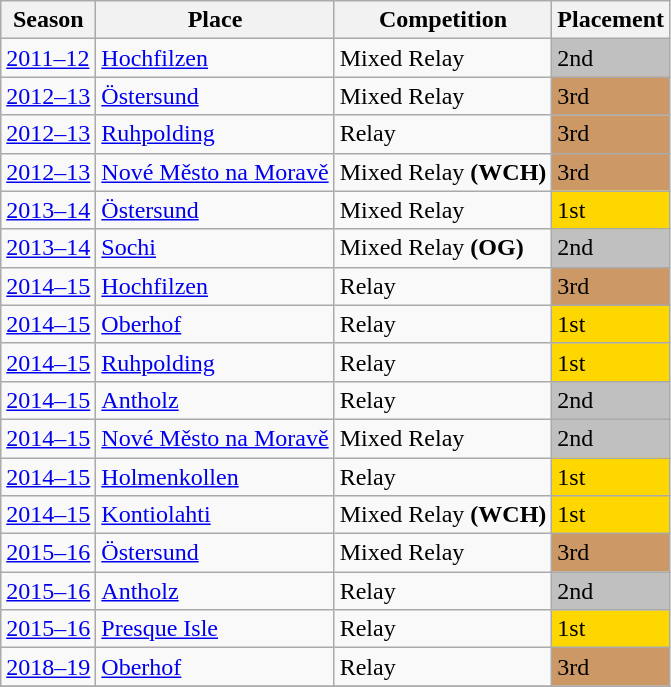<table class="wikitable sortable">
<tr>
<th>Season</th>
<th>Place</th>
<th>Competition</th>
<th>Placement</th>
</tr>
<tr>
<td><a href='#'>2011–12</a></td>
<td> <a href='#'>Hochfilzen</a></td>
<td>Mixed Relay</td>
<td bgcolor="silver">2nd</td>
</tr>
<tr>
<td><a href='#'>2012–13</a></td>
<td> <a href='#'>Östersund</a></td>
<td>Mixed Relay</td>
<td bgcolor="cc9966">3rd</td>
</tr>
<tr>
<td><a href='#'>2012–13</a></td>
<td> <a href='#'>Ruhpolding</a></td>
<td>Relay</td>
<td bgcolor="cc9966">3rd</td>
</tr>
<tr>
<td><a href='#'>2012–13</a></td>
<td> <a href='#'>Nové Město na Moravě</a></td>
<td>Mixed Relay <strong>(WCH)</strong></td>
<td bgcolor="cc9966">3rd</td>
</tr>
<tr>
<td><a href='#'>2013–14</a></td>
<td> <a href='#'>Östersund</a></td>
<td>Mixed Relay</td>
<td bgcolor="gold">1st</td>
</tr>
<tr>
<td><a href='#'>2013–14</a></td>
<td> <a href='#'>Sochi</a></td>
<td>Mixed Relay <strong>(OG)</strong></td>
<td bgcolor="silver">2nd</td>
</tr>
<tr>
<td><a href='#'>2014–15</a></td>
<td> <a href='#'>Hochfilzen</a></td>
<td>Relay</td>
<td bgcolor="cc9966">3rd</td>
</tr>
<tr>
<td><a href='#'>2014–15</a></td>
<td> <a href='#'>Oberhof</a></td>
<td>Relay</td>
<td bgcolor="gold">1st</td>
</tr>
<tr>
<td><a href='#'>2014–15</a></td>
<td> <a href='#'>Ruhpolding</a></td>
<td>Relay</td>
<td bgcolor="gold">1st</td>
</tr>
<tr>
<td><a href='#'>2014–15</a></td>
<td> <a href='#'>Antholz</a></td>
<td>Relay</td>
<td bgcolor="silver">2nd</td>
</tr>
<tr>
<td><a href='#'>2014–15</a></td>
<td> <a href='#'>Nové Město na Moravě</a></td>
<td>Mixed Relay</td>
<td bgcolor="silver">2nd</td>
</tr>
<tr>
<td><a href='#'>2014–15</a></td>
<td> <a href='#'>Holmenkollen</a></td>
<td>Relay</td>
<td bgcolor="gold">1st</td>
</tr>
<tr>
<td><a href='#'>2014–15</a></td>
<td> <a href='#'>Kontiolahti</a></td>
<td>Mixed Relay <strong>(WCH)</strong></td>
<td bgcolor="gold">1st</td>
</tr>
<tr>
<td><a href='#'>2015–16</a></td>
<td> <a href='#'>Östersund</a></td>
<td>Mixed Relay</td>
<td bgcolor="cc9966">3rd</td>
</tr>
<tr>
<td><a href='#'>2015–16</a></td>
<td> <a href='#'>Antholz</a></td>
<td>Relay</td>
<td bgcolor="silver">2nd</td>
</tr>
<tr>
<td><a href='#'>2015–16</a></td>
<td> <a href='#'>Presque Isle</a></td>
<td>Relay</td>
<td bgcolor="gold">1st</td>
</tr>
<tr>
<td><a href='#'>2018–19</a></td>
<td> <a href='#'>Oberhof</a></td>
<td>Relay</td>
<td bgcolor="cc9966">3rd</td>
</tr>
<tr>
</tr>
</table>
